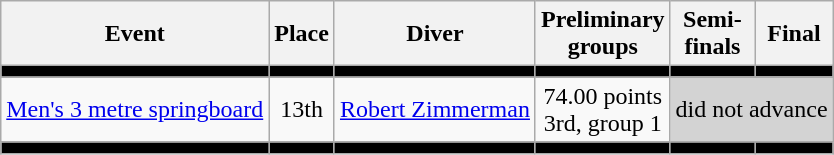<table class=wikitable>
<tr>
<th>Event</th>
<th>Place</th>
<th>Diver</th>
<th>Preliminary <br> groups</th>
<th>Semi-<br>finals</th>
<th>Final</th>
</tr>
<tr bgcolor=black>
<td></td>
<td></td>
<td></td>
<td></td>
<td></td>
<td></td>
</tr>
<tr align=center>
<td align=left><a href='#'>Men's 3 metre springboard</a></td>
<td>13th</td>
<td align=left><a href='#'>Robert Zimmerman</a></td>
<td>74.00 points <br> 3rd, group 1</td>
<td colspan=2 bgcolor=lightgray>did not advance</td>
</tr>
<tr bgcolor=black>
<td></td>
<td></td>
<td></td>
<td></td>
<td></td>
<td></td>
</tr>
</table>
